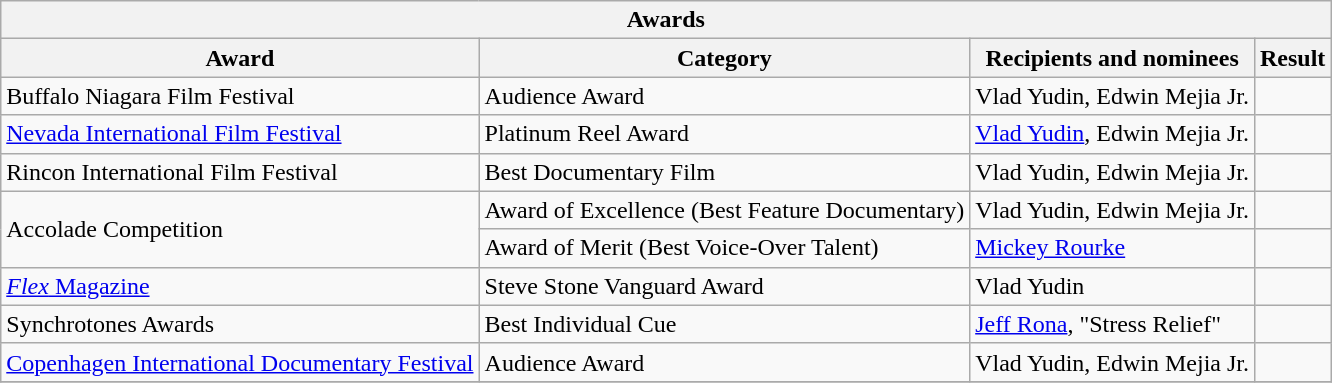<table class="wikitable sortable">
<tr>
<th colspan="5">Awards</th>
</tr>
<tr>
<th>Award</th>
<th>Category</th>
<th>Recipients and nominees</th>
<th>Result</th>
</tr>
<tr>
<td>Buffalo Niagara Film Festival</td>
<td>Audience Award</td>
<td>Vlad Yudin, Edwin Mejia Jr.</td>
<td></td>
</tr>
<tr>
<td><a href='#'>Nevada International Film Festival</a></td>
<td>Platinum Reel Award</td>
<td><a href='#'>Vlad Yudin</a>, Edwin Mejia Jr.</td>
<td></td>
</tr>
<tr>
<td>Rincon International Film Festival</td>
<td>Best Documentary Film</td>
<td>Vlad Yudin, Edwin Mejia Jr.</td>
<td></td>
</tr>
<tr>
<td rowspan="2">Accolade Competition</td>
<td>Award of Excellence (Best Feature Documentary)</td>
<td>Vlad Yudin, Edwin Mejia Jr.</td>
<td></td>
</tr>
<tr>
<td>Award of Merit (Best Voice-Over Talent)</td>
<td><a href='#'>Mickey Rourke</a></td>
<td></td>
</tr>
<tr>
<td><a href='#'><em>Flex</em> Magazine</a></td>
<td>Steve Stone Vanguard Award</td>
<td>Vlad Yudin</td>
<td></td>
</tr>
<tr>
<td>Synchrotones Awards</td>
<td>Best Individual Cue</td>
<td><a href='#'>Jeff Rona</a>, "Stress Relief"</td>
<td></td>
</tr>
<tr>
<td><a href='#'>Copenhagen International Documentary Festival</a></td>
<td>Audience Award</td>
<td>Vlad Yudin, Edwin Mejia Jr.</td>
<td></td>
</tr>
<tr>
</tr>
</table>
